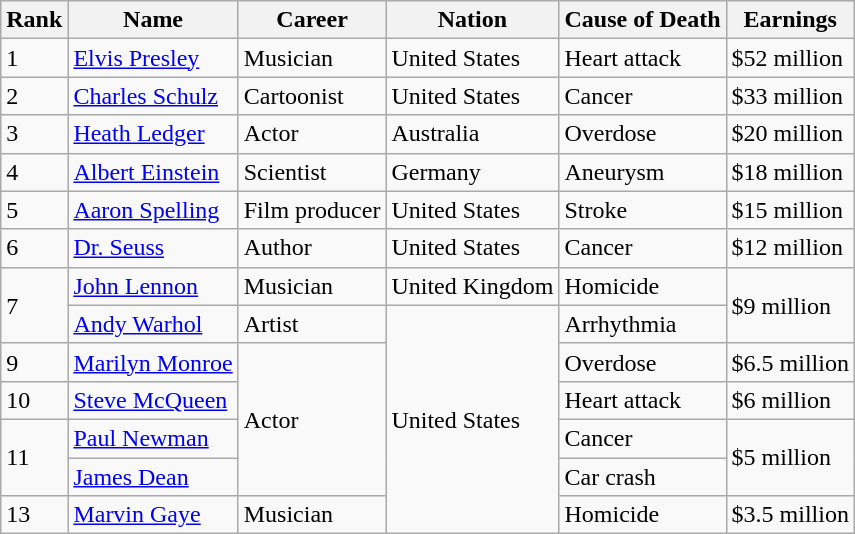<table class="wikitable sortable" border="1">
<tr>
<th scope="col">Rank</th>
<th scope="col">Name</th>
<th scope="col">Career</th>
<th scope="col">Nation</th>
<th>Cause of Death</th>
<th scope="col">Earnings</th>
</tr>
<tr>
<td>1</td>
<td><a href='#'>Elvis Presley</a></td>
<td>Musician</td>
<td>United States</td>
<td>Heart attack</td>
<td>$52 million</td>
</tr>
<tr>
<td>2</td>
<td><a href='#'>Charles Schulz</a></td>
<td>Cartoonist</td>
<td>United States</td>
<td>Cancer</td>
<td>$33 million</td>
</tr>
<tr>
<td>3</td>
<td><a href='#'>Heath Ledger</a></td>
<td>Actor</td>
<td>Australia</td>
<td>Overdose</td>
<td>$20 million</td>
</tr>
<tr>
<td>4</td>
<td><a href='#'>Albert Einstein</a></td>
<td>Scientist</td>
<td>Germany</td>
<td>Aneurysm</td>
<td>$18 million</td>
</tr>
<tr>
<td>5</td>
<td><a href='#'>Aaron Spelling</a></td>
<td>Film producer</td>
<td>United States</td>
<td>Stroke</td>
<td>$15 million</td>
</tr>
<tr>
<td>6</td>
<td><a href='#'>Dr. Seuss</a></td>
<td>Author</td>
<td>United States</td>
<td>Cancer</td>
<td>$12 million</td>
</tr>
<tr>
<td rowspan="2">7</td>
<td><a href='#'>John Lennon</a></td>
<td>Musician</td>
<td>United Kingdom</td>
<td>Homicide</td>
<td rowspan="2">$9 million</td>
</tr>
<tr>
<td><a href='#'>Andy Warhol</a></td>
<td>Artist</td>
<td rowspan="6">United States</td>
<td>Arrhythmia</td>
</tr>
<tr>
<td>9</td>
<td><a href='#'>Marilyn Monroe</a></td>
<td rowspan="4">Actor</td>
<td>Overdose</td>
<td>$6.5 million</td>
</tr>
<tr>
<td>10</td>
<td><a href='#'>Steve McQueen</a></td>
<td>Heart attack</td>
<td>$6 million</td>
</tr>
<tr>
<td rowspan="2">11</td>
<td><a href='#'>Paul Newman</a></td>
<td>Cancer</td>
<td rowspan="2">$5 million</td>
</tr>
<tr>
<td><a href='#'>James Dean</a></td>
<td>Car crash</td>
</tr>
<tr>
<td>13</td>
<td><a href='#'>Marvin Gaye</a></td>
<td>Musician</td>
<td>Homicide</td>
<td>$3.5 million</td>
</tr>
</table>
